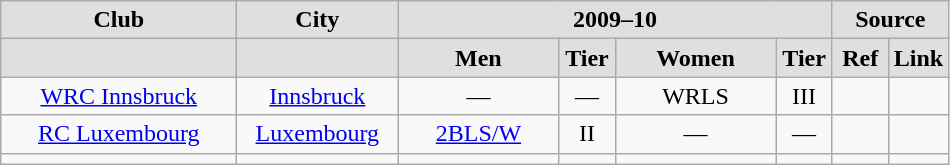<table class="wikitable">
<tr align="center"  bgcolor="#dfdfdf">
<td width="150"><strong>Club</strong></td>
<td width="100"><strong>City</strong></td>
<td width="200" colspan=4><strong>2009–10</strong></td>
<td colspan=2><strong>Source</strong></td>
</tr>
<tr align="center" bgcolor="#dfdfdf">
<td></td>
<td></td>
<td width="100"><strong>Men</strong></td>
<td width="30"><strong>Tier</strong></td>
<td width="100"><strong>Women</strong></td>
<td width="30"><strong>Tier</strong></td>
<td width="30"><strong>Ref</strong></td>
<td width="30"><strong>Link</strong></td>
</tr>
<tr align="center">
<td><a href='#'>WRC Innsbruck</a></td>
<td><a href='#'>Innsbruck</a></td>
<td>—</td>
<td>—</td>
<td>WRLS</td>
<td>III</td>
<td></td>
<td></td>
</tr>
<tr align="center">
<td><a href='#'>RC Luxembourg</a></td>
<td><a href='#'>Luxembourg</a></td>
<td><a href='#'>2BLS/W</a></td>
<td>II</td>
<td>—</td>
<td>—</td>
<td></td>
<td></td>
</tr>
<tr align="center">
<td></td>
<td></td>
<td></td>
<td></td>
<td></td>
<td></td>
<td></td>
<td></td>
</tr>
</table>
